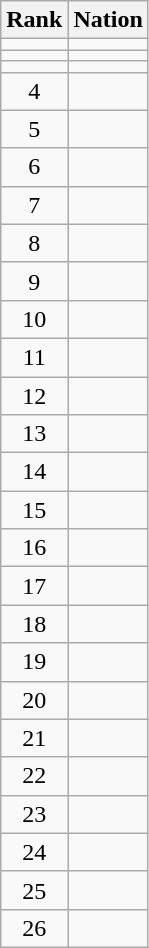<table class="wikitable sortable" style="text-align:left">
<tr>
<th>Rank</th>
<th>Nation</th>
</tr>
<tr>
<td align="center"></td>
<td></td>
</tr>
<tr>
<td align="center"></td>
<td></td>
</tr>
<tr>
<td align="center"></td>
<td></td>
</tr>
<tr>
<td align="center">4</td>
<td></td>
</tr>
<tr>
<td align="center">5</td>
<td></td>
</tr>
<tr>
<td align="center">6</td>
<td></td>
</tr>
<tr>
<td align="center">7</td>
<td></td>
</tr>
<tr>
<td align="center">8</td>
<td></td>
</tr>
<tr>
<td align="center">9</td>
<td></td>
</tr>
<tr>
<td align="center">10</td>
<td></td>
</tr>
<tr>
<td align="center">11</td>
<td></td>
</tr>
<tr>
<td align="center">12</td>
<td></td>
</tr>
<tr>
<td align="center">13</td>
<td></td>
</tr>
<tr>
<td align="center">14</td>
<td></td>
</tr>
<tr>
<td align="center">15</td>
<td></td>
</tr>
<tr>
<td align="center">16</td>
<td></td>
</tr>
<tr>
<td align="center">17</td>
<td></td>
</tr>
<tr>
<td align="center">18</td>
<td></td>
</tr>
<tr>
<td align="center">19</td>
<td></td>
</tr>
<tr>
<td align="center">20</td>
<td></td>
</tr>
<tr>
<td align="center">21</td>
<td></td>
</tr>
<tr>
<td align="center">22</td>
<td></td>
</tr>
<tr>
<td align="center">23</td>
<td></td>
</tr>
<tr>
<td align="center">24</td>
<td></td>
</tr>
<tr>
<td align="center">25</td>
<td></td>
</tr>
<tr>
<td align="center">26</td>
<td></td>
</tr>
</table>
